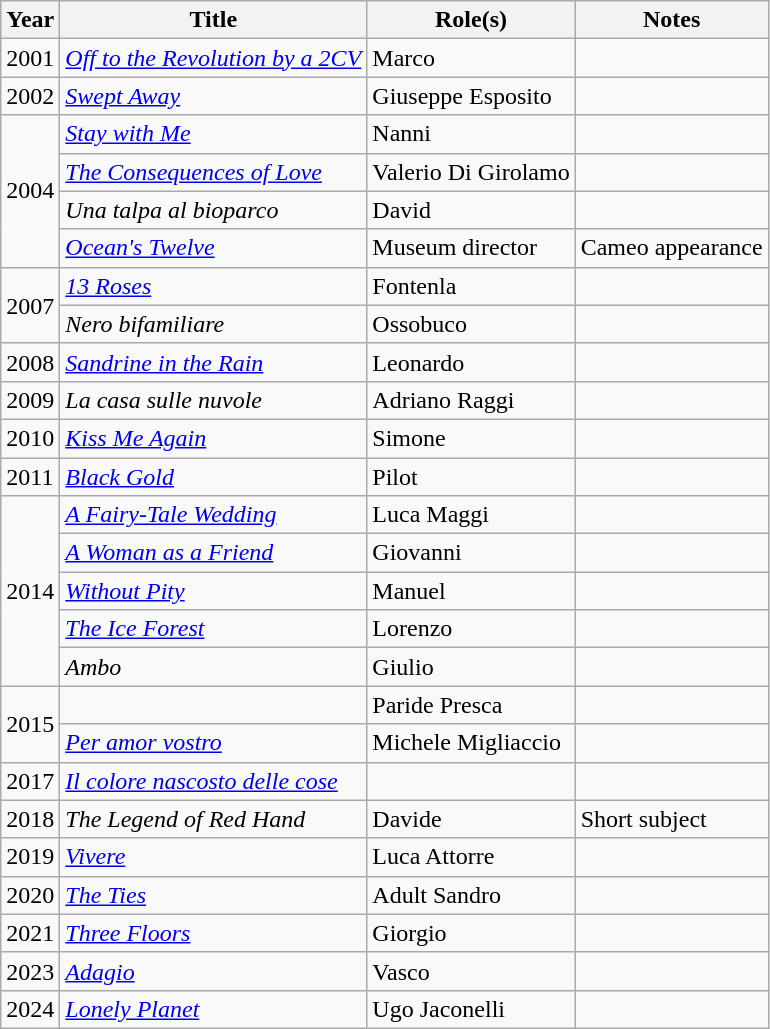<table class="wikitable plainrowheaders sortable">
<tr>
<th scope="col">Year</th>
<th scope="col">Title</th>
<th scope="col">Role(s)</th>
<th scope="col" class="unsortable">Notes</th>
</tr>
<tr>
<td>2001</td>
<td><em><a href='#'>Off to the Revolution by a 2CV</a></em></td>
<td>Marco</td>
<td></td>
</tr>
<tr>
<td>2002</td>
<td><em><a href='#'>Swept Away</a></em></td>
<td>Giuseppe Esposito</td>
<td></td>
</tr>
<tr>
<td rowspan="4">2004</td>
<td><em><a href='#'>Stay with Me</a></em></td>
<td>Nanni</td>
<td></td>
</tr>
<tr>
<td><em><a href='#'>The Consequences of Love</a></em></td>
<td>Valerio Di Girolamo</td>
<td></td>
</tr>
<tr>
<td><em>Una talpa al bioparco</em></td>
<td>David</td>
<td></td>
</tr>
<tr>
<td><em><a href='#'>Ocean's Twelve</a></em></td>
<td>Museum director</td>
<td>Cameo appearance</td>
</tr>
<tr>
<td rowspan="2">2007</td>
<td><em><a href='#'>13 Roses</a></em></td>
<td>Fontenla</td>
<td></td>
</tr>
<tr>
<td><em>Nero bifamiliare</em></td>
<td>Ossobuco</td>
<td></td>
</tr>
<tr>
<td>2008</td>
<td><em><a href='#'>Sandrine in the Rain</a></em></td>
<td>Leonardo</td>
<td></td>
</tr>
<tr>
<td>2009</td>
<td><em>La casa sulle nuvole</em></td>
<td>Adriano Raggi</td>
<td></td>
</tr>
<tr>
<td>2010</td>
<td><em><a href='#'>Kiss Me Again</a></em></td>
<td>Simone</td>
<td></td>
</tr>
<tr>
<td>2011</td>
<td><em><a href='#'>Black Gold</a></em></td>
<td>Pilot</td>
<td></td>
</tr>
<tr>
<td rowspan="5">2014</td>
<td><em><a href='#'>A Fairy-Tale Wedding</a></em></td>
<td>Luca Maggi</td>
<td></td>
</tr>
<tr>
<td><em><a href='#'>A Woman as a Friend</a></em></td>
<td>Giovanni</td>
<td></td>
</tr>
<tr>
<td><em><a href='#'>Without Pity</a></em></td>
<td>Manuel</td>
<td></td>
</tr>
<tr>
<td><em><a href='#'>The Ice Forest</a></em></td>
<td>Lorenzo</td>
<td></td>
</tr>
<tr>
<td><em>Ambo</em></td>
<td>Giulio</td>
<td></td>
</tr>
<tr>
<td rowspan="2">2015</td>
<td></td>
<td>Paride Presca</td>
<td></td>
</tr>
<tr>
<td><em><a href='#'>Per amor vostro</a></em></td>
<td>Michele Migliaccio</td>
<td></td>
</tr>
<tr>
<td>2017</td>
<td><em><a href='#'>Il colore nascosto delle cose</a></em></td>
<td></td>
<td></td>
</tr>
<tr>
<td>2018</td>
<td><em>The Legend of Red Hand</em></td>
<td>Davide</td>
<td>Short subject</td>
</tr>
<tr>
<td>2019</td>
<td><em><a href='#'>Vivere</a></em></td>
<td>Luca Attorre</td>
<td></td>
</tr>
<tr>
<td>2020</td>
<td><em><a href='#'>The Ties</a></em></td>
<td>Adult Sandro</td>
<td></td>
</tr>
<tr>
<td>2021</td>
<td><em><a href='#'>Three Floors</a></em></td>
<td>Giorgio</td>
<td></td>
</tr>
<tr>
<td>2023</td>
<td><em><a href='#'>Adagio</a></em></td>
<td>Vasco</td>
<td></td>
</tr>
<tr>
<td>2024</td>
<td><em><a href='#'>Lonely Planet</a></em></td>
<td>Ugo Jaconelli</td>
<td></td>
</tr>
</table>
